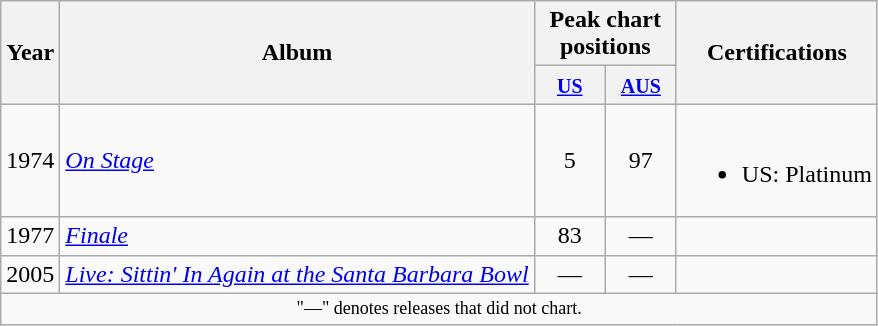<table class="wikitable">
<tr>
<th scope="col" rowspan="2">Year</th>
<th scope="col" rowspan="2">Album</th>
<th scope="col" colspan="2">Peak chart positions</th>
<th scope="col" rowspan="2">Certifications</th>
</tr>
<tr>
<th style="width:40px;"><small><a href='#'>US</a></small><br></th>
<th style="width:40px;"><small><a href='#'>AUS</a></small><br></th>
</tr>
<tr>
<td>1974</td>
<td><em><a href='#'>On Stage</a></em></td>
<td style="text-align:center;">5</td>
<td style="text-align:center;">97</td>
<td><br><ul><li>US: Platinum</li></ul></td>
</tr>
<tr>
<td>1977</td>
<td><em><a href='#'>Finale</a></em></td>
<td style="text-align:center;">83</td>
<td style="text-align:center;">—</td>
<td></td>
</tr>
<tr>
<td>2005</td>
<td><em><a href='#'>Live: Sittin' In Again at the Santa Barbara Bowl</a></em></td>
<td style="text-align:center;">—</td>
<td style="text-align:center;">—</td>
<td></td>
</tr>
<tr>
<td colspan="7" style="text-align:center; font-size:9pt;">"—" denotes releases that did not chart.</td>
</tr>
</table>
